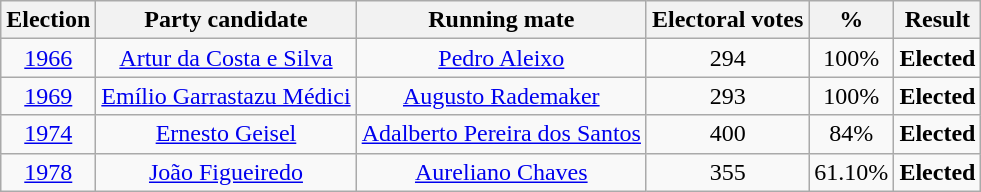<table class="wikitable" style="text-align:center">
<tr>
<th>Election</th>
<th>Party candidate</th>
<th><strong>Running mate</strong></th>
<th><strong>Electoral votes</strong></th>
<th><strong>%</strong></th>
<th>Result</th>
</tr>
<tr>
<td><a href='#'>1966</a></td>
<td><a href='#'>Artur da Costa e Silva</a></td>
<td><a href='#'>Pedro Aleixo</a></td>
<td>294</td>
<td>100%</td>
<td><strong>Elected</strong> </td>
</tr>
<tr>
<td><a href='#'>1969</a></td>
<td><a href='#'>Emílio Garrastazu Médici</a></td>
<td><a href='#'>Augusto Rademaker</a></td>
<td>293</td>
<td>100%</td>
<td><strong>Elected</strong> </td>
</tr>
<tr>
<td><a href='#'>1974</a></td>
<td><a href='#'>Ernesto Geisel</a></td>
<td><a href='#'>Adalberto Pereira dos Santos</a></td>
<td>400</td>
<td>84%</td>
<td><strong>Elected</strong> </td>
</tr>
<tr>
<td><a href='#'>1978</a></td>
<td><a href='#'>João Figueiredo</a></td>
<td><a href='#'>Aureliano Chaves</a></td>
<td>355</td>
<td>61.10%</td>
<td><strong>Elected</strong> </td>
</tr>
</table>
